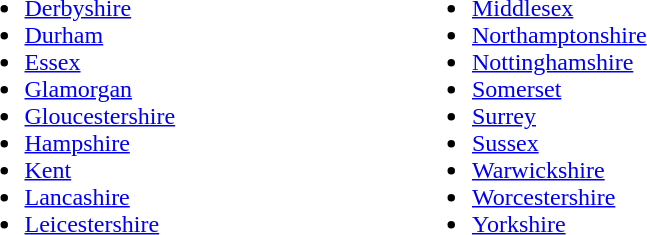<table width=50%>
<tr>
<td><br><ul><li><a href='#'>Derbyshire</a> </li><li><a href='#'>Durham</a> </li><li><a href='#'>Essex</a> </li><li><a href='#'>Glamorgan</a>  </li><li><a href='#'>Gloucestershire</a> </li><li><a href='#'>Hampshire</a> </li><li><a href='#'>Kent</a> </li><li><a href='#'>Lancashire</a> </li><li><a href='#'>Leicestershire</a> </li></ul></td>
<td><br><ul><li><a href='#'>Middlesex</a> </li><li><a href='#'>Northamptonshire</a> </li><li><a href='#'>Nottinghamshire</a> </li><li><a href='#'>Somerset</a> </li><li><a href='#'>Surrey</a> </li><li><a href='#'>Sussex</a> </li><li><a href='#'>Warwickshire</a> </li><li><a href='#'>Worcestershire</a> </li><li><a href='#'>Yorkshire</a> </li></ul></td>
</tr>
</table>
